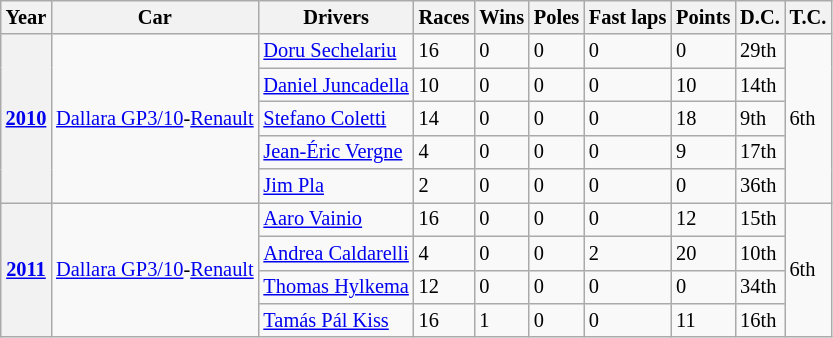<table class="wikitable" style="font-size:85%">
<tr>
<th>Year</th>
<th>Car</th>
<th>Drivers</th>
<th>Races</th>
<th>Wins</th>
<th>Poles</th>
<th>Fast laps</th>
<th>Points</th>
<th>D.C.</th>
<th>T.C.</th>
</tr>
<tr>
<th rowspan="5"><a href='#'>2010</a></th>
<td rowspan="5"><a href='#'>Dallara GP3/10</a>-<a href='#'>Renault</a></td>
<td> <a href='#'>Doru Sechelariu</a></td>
<td>16</td>
<td>0</td>
<td>0</td>
<td>0</td>
<td>0</td>
<td>29th</td>
<td rowspan=5>6th</td>
</tr>
<tr>
<td> <a href='#'>Daniel Juncadella</a></td>
<td>10</td>
<td>0</td>
<td>0</td>
<td>0</td>
<td>10</td>
<td>14th</td>
</tr>
<tr>
<td> <a href='#'>Stefano Coletti</a></td>
<td>14</td>
<td>0</td>
<td>0</td>
<td>0</td>
<td>18</td>
<td>9th</td>
</tr>
<tr>
<td> <a href='#'>Jean-Éric Vergne</a></td>
<td>4</td>
<td>0</td>
<td>0</td>
<td>0</td>
<td>9</td>
<td>17th</td>
</tr>
<tr>
<td> <a href='#'>Jim Pla</a></td>
<td>2</td>
<td>0</td>
<td>0</td>
<td>0</td>
<td>0</td>
<td>36th</td>
</tr>
<tr>
<th rowspan="4"><a href='#'>2011</a></th>
<td rowspan="4"><a href='#'>Dallara GP3/10</a>-<a href='#'>Renault</a></td>
<td> <a href='#'>Aaro Vainio</a></td>
<td>16</td>
<td>0</td>
<td>0</td>
<td>0</td>
<td>12</td>
<td>15th</td>
<td rowspan=4>6th</td>
</tr>
<tr>
<td> <a href='#'>Andrea Caldarelli</a></td>
<td>4</td>
<td>0</td>
<td>0</td>
<td>2</td>
<td>20</td>
<td>10th</td>
</tr>
<tr>
<td> <a href='#'>Thomas Hylkema</a></td>
<td>12</td>
<td>0</td>
<td>0</td>
<td>0</td>
<td>0</td>
<td>34th</td>
</tr>
<tr>
<td> <a href='#'>Tamás Pál Kiss</a></td>
<td>16</td>
<td>1</td>
<td>0</td>
<td>0</td>
<td>11</td>
<td>16th</td>
</tr>
</table>
